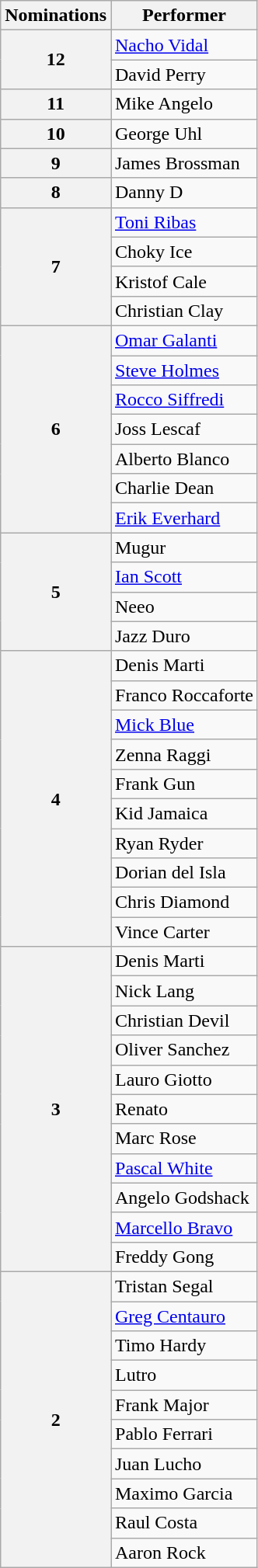<table class="wikitable sortable">
<tr>
<th>Nominations</th>
<th>Performer</th>
</tr>
<tr>
<th rowspan="2">12</th>
<td> <a href='#'>Nacho Vidal</a></td>
</tr>
<tr>
<td> David Perry</td>
</tr>
<tr>
<th>11</th>
<td> Mike Angelo</td>
</tr>
<tr>
<th>10</th>
<td> George Uhl</td>
</tr>
<tr>
<th>9</th>
<td> James Brossman</td>
</tr>
<tr>
<th>8</th>
<td> Danny D</td>
</tr>
<tr>
<th rowspan="4">7</th>
<td> <a href='#'>Toni Ribas</a></td>
</tr>
<tr>
<td> Choky Ice</td>
</tr>
<tr>
<td> Kristof Cale</td>
</tr>
<tr>
<td> Christian Clay</td>
</tr>
<tr>
<th rowspan="7">6</th>
<td> <a href='#'>Omar Galanti</a></td>
</tr>
<tr>
<td> <a href='#'>Steve Holmes</a></td>
</tr>
<tr>
<td> <a href='#'>Rocco Siffredi</a></td>
</tr>
<tr>
<td> Joss Lescaf</td>
</tr>
<tr>
<td> Alberto Blanco</td>
</tr>
<tr>
<td> Charlie Dean</td>
</tr>
<tr>
<td> <a href='#'>Erik Everhard</a></td>
</tr>
<tr>
<th rowspan="4">5</th>
<td> Mugur</td>
</tr>
<tr>
<td> <a href='#'>Ian Scott</a></td>
</tr>
<tr>
<td> Neeo</td>
</tr>
<tr>
<td> Jazz Duro</td>
</tr>
<tr>
<th rowspan="10">4</th>
<td> Denis Marti</td>
</tr>
<tr>
<td> Franco Roccaforte</td>
</tr>
<tr>
<td> <a href='#'>Mick Blue</a></td>
</tr>
<tr>
<td> Zenna Raggi</td>
</tr>
<tr>
<td> Frank Gun</td>
</tr>
<tr>
<td> Kid Jamaica</td>
</tr>
<tr>
<td> Ryan Ryder</td>
</tr>
<tr>
<td> Dorian del Isla</td>
</tr>
<tr>
<td> Chris Diamond</td>
</tr>
<tr>
<td> Vince Carter</td>
</tr>
<tr>
<th rowspan="11">3</th>
<td> Denis Marti</td>
</tr>
<tr>
<td> Nick Lang</td>
</tr>
<tr>
<td> Christian Devil</td>
</tr>
<tr>
<td> Oliver Sanchez</td>
</tr>
<tr>
<td> Lauro Giotto</td>
</tr>
<tr>
<td> Renato</td>
</tr>
<tr>
<td> Marc Rose</td>
</tr>
<tr>
<td> <a href='#'>Pascal White</a></td>
</tr>
<tr>
<td> Angelo Godshack</td>
</tr>
<tr>
<td> <a href='#'>Marcello Bravo</a></td>
</tr>
<tr>
<td> Freddy Gong</td>
</tr>
<tr>
<th rowspan="10">2</th>
<td> Tristan Segal</td>
</tr>
<tr>
<td> <a href='#'>Greg Centauro</a></td>
</tr>
<tr>
<td> Timo Hardy</td>
</tr>
<tr>
<td> Lutro</td>
</tr>
<tr>
<td> Frank Major</td>
</tr>
<tr>
<td> Pablo Ferrari</td>
</tr>
<tr>
<td> Juan Lucho</td>
</tr>
<tr>
<td> Maximo Garcia</td>
</tr>
<tr>
<td> Raul Costa</td>
</tr>
<tr>
<td> Aaron Rock</td>
</tr>
</table>
